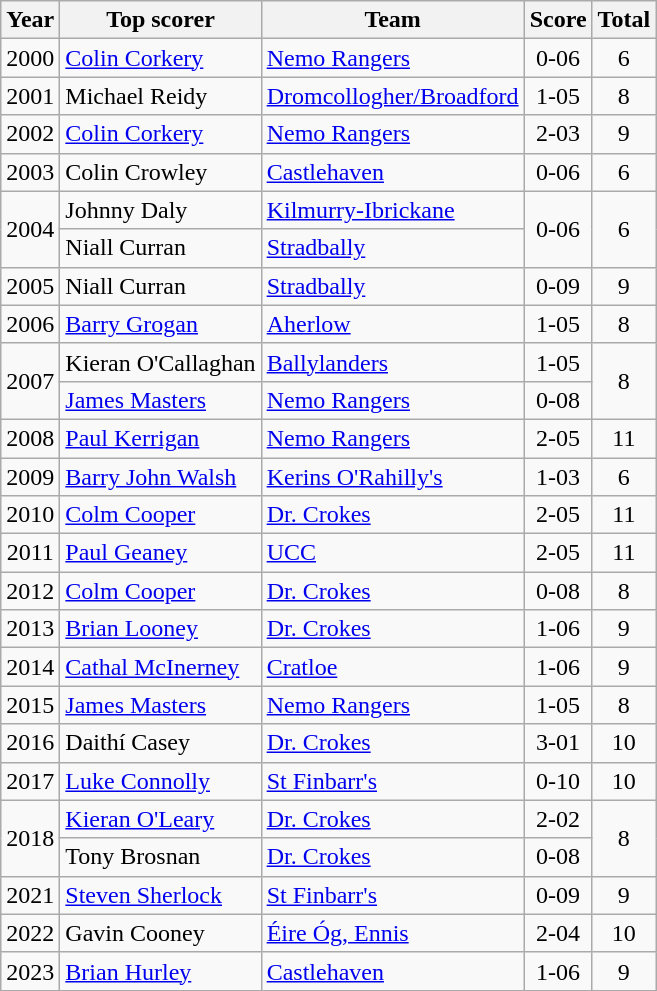<table class="wikitable" style="text-align:center;">
<tr>
<th>Year</th>
<th>Top scorer</th>
<th>Team</th>
<th>Score</th>
<th>Total</th>
</tr>
<tr>
<td>2000</td>
<td style="text-align:left;"><a href='#'>Colin Corkery</a></td>
<td style="text-align:left;"><a href='#'>Nemo Rangers</a></td>
<td>0-06</td>
<td>6</td>
</tr>
<tr>
<td>2001</td>
<td style="text-align:left;">Michael Reidy</td>
<td style="text-align:left;"><a href='#'>Dromcollogher/Broadford</a></td>
<td>1-05</td>
<td>8</td>
</tr>
<tr>
<td>2002</td>
<td style="text-align:left;"><a href='#'>Colin Corkery</a></td>
<td style="text-align:left;"><a href='#'>Nemo Rangers</a></td>
<td>2-03</td>
<td>9</td>
</tr>
<tr>
<td>2003</td>
<td style="text-align:left;">Colin Crowley</td>
<td style="text-align:left;"><a href='#'>Castlehaven</a></td>
<td>0-06</td>
<td>6</td>
</tr>
<tr>
<td rowspan=2>2004</td>
<td style="text-align:left;">Johnny Daly</td>
<td style="text-align:left;"><a href='#'>Kilmurry-Ibrickane</a></td>
<td rowspan=2>0-06</td>
<td rowspan=2>6</td>
</tr>
<tr>
<td style="text-align:left;">Niall Curran</td>
<td style="text-align:left;"><a href='#'>Stradbally</a></td>
</tr>
<tr>
<td>2005</td>
<td style="text-align:left;">Niall Curran</td>
<td style="text-align:left;"><a href='#'>Stradbally</a></td>
<td>0-09</td>
<td>9</td>
</tr>
<tr>
<td>2006</td>
<td style="text-align:left;"><a href='#'>Barry Grogan</a></td>
<td style="text-align:left;"><a href='#'>Aherlow</a></td>
<td>1-05</td>
<td>8</td>
</tr>
<tr>
<td rowspan=2>2007</td>
<td style="text-align:left;">Kieran O'Callaghan</td>
<td style="text-align:left;"><a href='#'>Ballylanders</a></td>
<td>1-05</td>
<td rowspan=2>8</td>
</tr>
<tr>
<td style="text-align:left;"><a href='#'>James Masters</a></td>
<td style="text-align:left;"><a href='#'>Nemo Rangers</a></td>
<td>0-08</td>
</tr>
<tr>
<td>2008</td>
<td style="text-align:left;"><a href='#'>Paul Kerrigan</a></td>
<td style="text-align:left;"><a href='#'>Nemo Rangers</a></td>
<td>2-05</td>
<td>11</td>
</tr>
<tr>
<td>2009</td>
<td style="text-align:left;"><a href='#'>Barry John Walsh</a></td>
<td style="text-align:left;"><a href='#'>Kerins O'Rahilly's</a></td>
<td>1-03</td>
<td>6</td>
</tr>
<tr>
<td>2010</td>
<td style="text-align:left;"><a href='#'>Colm Cooper</a></td>
<td style="text-align:left;"><a href='#'>Dr. Crokes</a></td>
<td>2-05</td>
<td>11</td>
</tr>
<tr>
<td>2011</td>
<td style="text-align:left;"><a href='#'>Paul Geaney</a></td>
<td style="text-align:left;"><a href='#'>UCC</a></td>
<td>2-05</td>
<td>11</td>
</tr>
<tr>
<td>2012</td>
<td style="text-align:left;"><a href='#'>Colm Cooper</a></td>
<td style="text-align:left;"><a href='#'>Dr. Crokes</a></td>
<td>0-08</td>
<td>8</td>
</tr>
<tr>
<td>2013</td>
<td style="text-align:left;"><a href='#'>Brian Looney</a></td>
<td style="text-align:left;"><a href='#'>Dr. Crokes</a></td>
<td>1-06</td>
<td>9</td>
</tr>
<tr>
<td>2014</td>
<td style="text-align:left;"><a href='#'>Cathal McInerney</a></td>
<td style="text-align:left;"><a href='#'>Cratloe</a></td>
<td>1-06</td>
<td>9</td>
</tr>
<tr>
<td>2015</td>
<td style="text-align:left;"><a href='#'>James Masters</a></td>
<td style="text-align:left;"><a href='#'>Nemo Rangers</a></td>
<td>1-05</td>
<td>8</td>
</tr>
<tr>
<td>2016</td>
<td style="text-align:left;">Daithí Casey</td>
<td style="text-align:left;"><a href='#'>Dr. Crokes</a></td>
<td>3-01</td>
<td>10</td>
</tr>
<tr>
<td>2017</td>
<td style="text-align:left;"><a href='#'>Luke Connolly</a></td>
<td style="text-align:left;"><a href='#'>St Finbarr's</a></td>
<td>0-10</td>
<td>10</td>
</tr>
<tr>
<td rowspan=2>2018</td>
<td style="text-align:left;"><a href='#'>Kieran O'Leary</a></td>
<td style="text-align:left;"><a href='#'>Dr. Crokes</a></td>
<td>2-02</td>
<td rowspan=2>8</td>
</tr>
<tr>
<td style="text-align:left;">Tony Brosnan</td>
<td style="text-align:left;"><a href='#'>Dr. Crokes</a></td>
<td>0-08</td>
</tr>
<tr>
<td>2021</td>
<td style="text-align:left;"><a href='#'>Steven Sherlock</a></td>
<td style="text-align:left;"><a href='#'>St Finbarr's</a></td>
<td>0-09</td>
<td>9</td>
</tr>
<tr>
<td>2022</td>
<td style="text-align:left;">Gavin Cooney</td>
<td style="text-align:left;"><a href='#'>Éire Óg, Ennis</a></td>
<td>2-04</td>
<td>10</td>
</tr>
<tr>
<td>2023</td>
<td style="text-align:left;"><a href='#'>Brian Hurley</a></td>
<td style="text-align:left;"><a href='#'>Castlehaven</a></td>
<td>1-06</td>
<td>9</td>
</tr>
</table>
